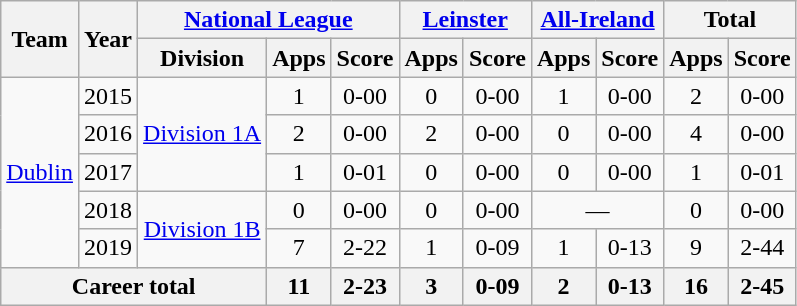<table class="wikitable" style="text-align:center">
<tr>
<th rowspan="2">Team</th>
<th rowspan="2">Year</th>
<th colspan="3"><a href='#'>National League</a></th>
<th colspan="2"><a href='#'>Leinster</a></th>
<th colspan="2"><a href='#'>All-Ireland</a></th>
<th colspan="2">Total</th>
</tr>
<tr>
<th>Division</th>
<th>Apps</th>
<th>Score</th>
<th>Apps</th>
<th>Score</th>
<th>Apps</th>
<th>Score</th>
<th>Apps</th>
<th>Score</th>
</tr>
<tr>
<td rowspan="5"><a href='#'>Dublin</a></td>
<td>2015</td>
<td rowspan="3"><a href='#'>Division 1A</a></td>
<td>1</td>
<td>0-00</td>
<td>0</td>
<td>0-00</td>
<td>1</td>
<td>0-00</td>
<td>2</td>
<td>0-00</td>
</tr>
<tr>
<td>2016</td>
<td>2</td>
<td>0-00</td>
<td>2</td>
<td>0-00</td>
<td>0</td>
<td>0-00</td>
<td>4</td>
<td>0-00</td>
</tr>
<tr>
<td>2017</td>
<td>1</td>
<td>0-01</td>
<td>0</td>
<td>0-00</td>
<td>0</td>
<td>0-00</td>
<td>1</td>
<td>0-01</td>
</tr>
<tr>
<td>2018</td>
<td rowspan="2"><a href='#'>Division 1B</a></td>
<td>0</td>
<td>0-00</td>
<td>0</td>
<td>0-00</td>
<td colspan=2>—</td>
<td>0</td>
<td>0-00</td>
</tr>
<tr>
<td>2019</td>
<td>7</td>
<td>2-22</td>
<td>1</td>
<td>0-09</td>
<td>1</td>
<td>0-13</td>
<td>9</td>
<td>2-44</td>
</tr>
<tr>
<th colspan="3">Career total</th>
<th>11</th>
<th>2-23</th>
<th>3</th>
<th>0-09</th>
<th>2</th>
<th>0-13</th>
<th>16</th>
<th>2-45</th>
</tr>
</table>
